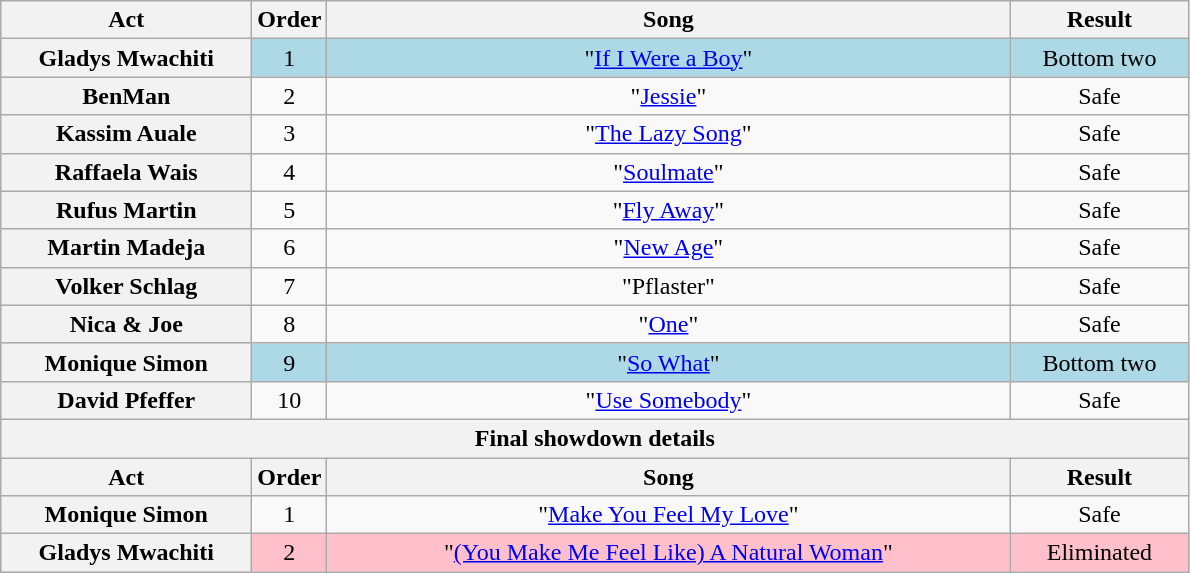<table class="wikitable plainrowheaders" style="text-align:center;">
<tr>
<th scope="col" style="width:10em;">Act</th>
<th scope="col">Order</th>
<th scope="col" style="width:16em;">Song</th>
<th scope="col" style="width:7em;">Result</th>
</tr>
<tr style="background:lightblue;">
<th scope="row">Gladys Mwachiti</th>
<td>1</td>
<td>"<a href='#'>If I Were a Boy</a>"</td>
<td>Bottom two</td>
</tr>
<tr>
<th scope="row">BenMan</th>
<td>2</td>
<td>"<a href='#'>Jessie</a>"</td>
<td>Safe</td>
</tr>
<tr>
<th scope="row">Kassim Auale</th>
<td>3</td>
<td>"<a href='#'>The Lazy Song</a>"</td>
<td>Safe</td>
</tr>
<tr>
<th scope="row">Raffaela Wais</th>
<td>4</td>
<td>"<a href='#'>Soulmate</a>"</td>
<td>Safe</td>
</tr>
<tr>
<th scope="row">Rufus Martin</th>
<td>5</td>
<td>"<a href='#'>Fly Away</a>"</td>
<td>Safe</td>
</tr>
<tr>
<th scope="row">Martin Madeja</th>
<td>6</td>
<td>"<a href='#'>New Age</a>"</td>
<td>Safe</td>
</tr>
<tr>
<th scope="row">Volker Schlag</th>
<td>7</td>
<td>"Pflaster"</td>
<td>Safe</td>
</tr>
<tr>
<th scope="row">Nica & Joe</th>
<td>8</td>
<td>"<a href='#'>One</a>"</td>
<td>Safe</td>
</tr>
<tr style="background:lightblue;">
<th scope="row">Monique Simon</th>
<td>9</td>
<td>"<a href='#'>So What</a>"</td>
<td>Bottom two</td>
</tr>
<tr>
<th scope="row">David Pfeffer</th>
<td>10</td>
<td>"<a href='#'>Use Somebody</a>"</td>
<td>Safe</td>
</tr>
<tr>
<th colspan=4>Final showdown details</th>
</tr>
<tr>
<th scope="col"style="width:10em;">Act</th>
<th scope="col">Order</th>
<th scope="col" style="width:28em;">Song</th>
<th scope="col" style="width:6em;">Result</th>
</tr>
<tr>
<th scope="row">Monique Simon</th>
<td>1</td>
<td>"<a href='#'>Make You Feel My Love</a>"</td>
<td>Safe</td>
</tr>
<tr style="background:pink;">
<th scope="row">Gladys Mwachiti</th>
<td>2</td>
<td>"<a href='#'>(You Make Me Feel Like) A Natural Woman</a>"</td>
<td>Eliminated</td>
</tr>
</table>
